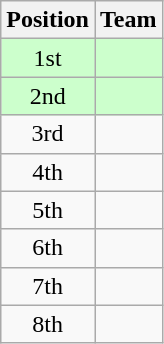<table class="wikitable">
<tr>
<th width=>Position</th>
<th width=>Team</th>
</tr>
<tr style="background:#cfc">
<td style="text-align:center">1st</td>
<td></td>
</tr>
<tr style="background:#cfc">
<td style="text-align:center">2nd</td>
<td></td>
</tr>
<tr>
<td style="text-align:center">3rd</td>
<td></td>
</tr>
<tr>
<td style="text-align:center">4th</td>
<td></td>
</tr>
<tr>
<td style="text-align:center">5th</td>
<td></td>
</tr>
<tr>
<td style="text-align:center">6th</td>
<td></td>
</tr>
<tr>
<td style="text-align:center">7th</td>
<td></td>
</tr>
<tr>
<td style="text-align:center">8th</td>
<td></td>
</tr>
</table>
